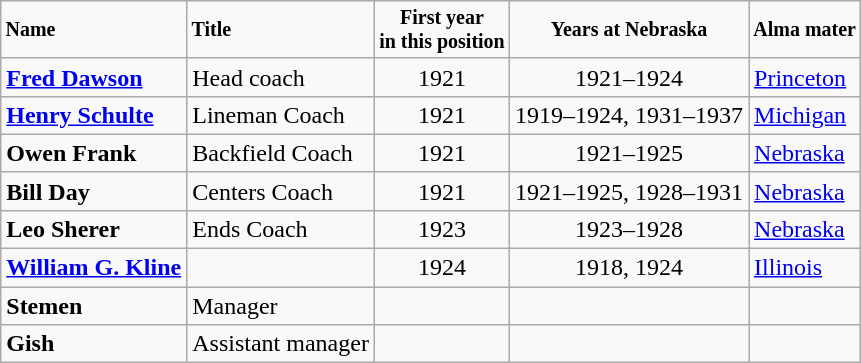<table class="wikitable">
<tr style="font-size:smaller">
<td><strong>Name</strong></td>
<td><strong>Title</strong></td>
<td align="center"><strong>First year<br>in this position</strong></td>
<td align="center"><strong>Years at Nebraska</strong></td>
<td><strong>Alma mater</strong></td>
</tr>
<tr>
<td><strong><a href='#'>Fred Dawson</a></strong></td>
<td>Head coach</td>
<td align="center">1921</td>
<td align="center">1921–1924</td>
<td><a href='#'>Princeton</a></td>
</tr>
<tr>
<td><strong><a href='#'>Henry Schulte</a></strong></td>
<td>Lineman Coach</td>
<td align="center">1921</td>
<td align="center">1919–1924, 1931–1937</td>
<td><a href='#'>Michigan</a></td>
</tr>
<tr>
<td><strong>Owen Frank</strong></td>
<td>Backfield Coach</td>
<td align="center">1921</td>
<td align="center">1921–1925</td>
<td><a href='#'>Nebraska</a></td>
</tr>
<tr>
<td><strong>Bill Day</strong></td>
<td>Centers Coach</td>
<td align="center">1921</td>
<td align="center">1921–1925, 1928–1931</td>
<td><a href='#'>Nebraska</a></td>
</tr>
<tr>
<td><strong>Leo Sherer</strong></td>
<td>Ends Coach</td>
<td align="center">1923</td>
<td align="center">1923–1928</td>
<td><a href='#'>Nebraska</a></td>
</tr>
<tr>
<td><strong><a href='#'>William G. Kline</a></strong></td>
<td></td>
<td align="center">1924</td>
<td align="center">1918, 1924</td>
<td><a href='#'>Illinois</a></td>
</tr>
<tr>
<td><strong>Stemen</strong></td>
<td>Manager</td>
<td align="center"></td>
<td align="center"></td>
<td></td>
</tr>
<tr>
<td><strong>Gish</strong></td>
<td>Assistant manager</td>
<td align="center"></td>
<td align="center"></td>
<td></td>
</tr>
</table>
